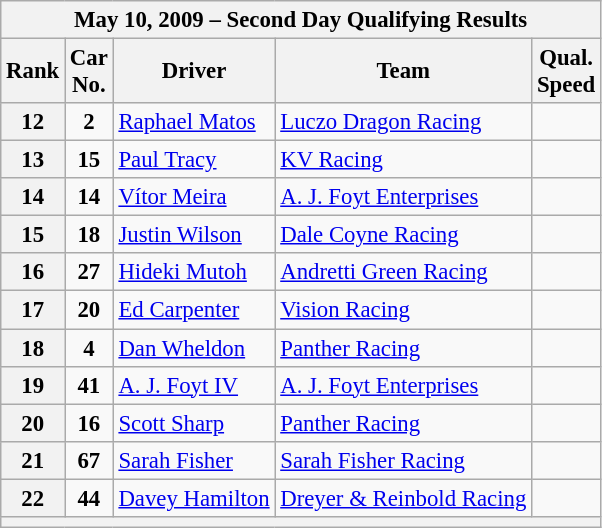<table class="wikitable" style="font-size:95%;">
<tr>
<th colspan=9>May 10, 2009 – Second Day Qualifying Results</th>
</tr>
<tr>
<th>Rank</th>
<th>Car<br>No.</th>
<th>Driver</th>
<th>Team</th>
<th>Qual.<br>Speed</th>
</tr>
<tr>
<th>12</th>
<td align=center><strong>2</strong></td>
<td> <a href='#'>Raphael Matos</a> <strong></strong></td>
<td><a href='#'>Luczo Dragon Racing</a></td>
<td align=center></td>
</tr>
<tr>
<th>13</th>
<td align=center><strong>15</strong></td>
<td> <a href='#'>Paul Tracy</a></td>
<td><a href='#'>KV Racing</a></td>
<td align=center></td>
</tr>
<tr>
<th>14</th>
<td align=center><strong>14</strong></td>
<td nowrap> <a href='#'>Vítor Meira</a></td>
<td><a href='#'>A. J. Foyt Enterprises</a></td>
<td align=center></td>
</tr>
<tr>
<th>15</th>
<td align=center><strong>18</strong></td>
<td> <a href='#'>Justin Wilson</a></td>
<td><a href='#'>Dale Coyne Racing</a></td>
<td align=center></td>
</tr>
<tr>
<th>16</th>
<td align=center><strong>27</strong></td>
<td nowrap> <a href='#'>Hideki Mutoh</a></td>
<td><a href='#'>Andretti Green Racing</a></td>
<td align=center></td>
</tr>
<tr>
<th>17</th>
<td align=center><strong>20</strong></td>
<td nowrap> <a href='#'>Ed Carpenter</a></td>
<td><a href='#'>Vision Racing</a></td>
<td align=center></td>
</tr>
<tr>
<th>18</th>
<td align=center><strong>4</strong></td>
<td> <a href='#'>Dan Wheldon</a></td>
<td><a href='#'>Panther Racing</a></td>
<td align=center></td>
</tr>
<tr>
<th>19</th>
<td align=center><strong>41</strong></td>
<td> <a href='#'>A. J. Foyt IV</a></td>
<td><a href='#'>A. J. Foyt Enterprises</a></td>
<td align=center></td>
</tr>
<tr>
<th>20</th>
<td align=center><strong>16</strong></td>
<td> <a href='#'>Scott Sharp</a></td>
<td><a href='#'>Panther Racing</a></td>
<td align=center></td>
</tr>
<tr>
<th>21</th>
<td align=center><strong>67</strong></td>
<td> <a href='#'>Sarah Fisher</a></td>
<td><a href='#'>Sarah Fisher Racing</a></td>
<td align=center></td>
</tr>
<tr>
<th>22</th>
<td align=center><strong>44</strong></td>
<td> <a href='#'>Davey Hamilton</a></td>
<td><a href='#'>Dreyer & Reinbold Racing</a></td>
<td align=center></td>
</tr>
<tr>
<th colspan=5></th>
</tr>
</table>
